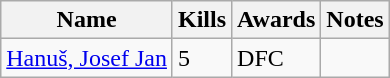<table class=wikitable>
<tr>
<th>Name</th>
<th>Kills</th>
<th>Awards</th>
<th>Notes</th>
</tr>
<tr>
<td><a href='#'>Hanuš, Josef Jan</a></td>
<td>5</td>
<td>DFC</td>
<td></td>
</tr>
</table>
